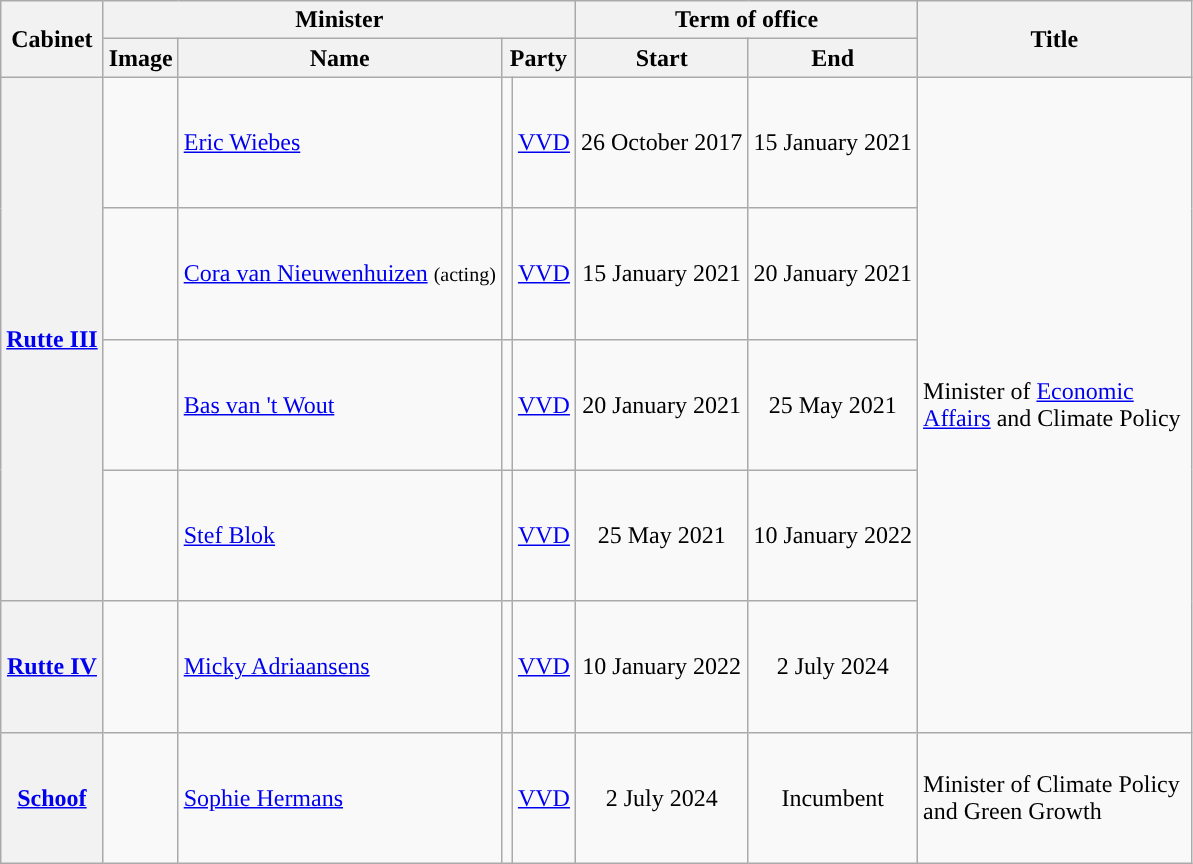<table class="wikitable plainrowheaders">
<tr>
<th rowspan="2">Cabinet</th>
<th colspan="4">Minister</th>
<th colspan="2">Term of office</th>
<th rowspan="2" width="175px">Title</th>
</tr>
<tr>
<th width="1px">Image</th>
<th>Name</th>
<th colspan="2">Party</th>
<th>Start</th>
<th>End</th>
</tr>
<tr>
<th scope="row" rowspan="4"><a href='#'>Rutte III</a></th>
<td height="80x"></td>
<td><a href='#'>Eric Wiebes</a></td>
<td style="background:"></td>
<td style="text-align:center"><a href='#'>VVD</a></td>
<td>26 October 2017</td>
<td>15 January 2021</td>
<td rowspan="5">Minister of <a href='#'>Economic Affairs</a> and Climate Policy</td>
</tr>
<tr>
<td height="80x"></td>
<td><a href='#'>Cora van Nieuwenhuizen</a> <small>(acting)</small></td>
<td style="background:"></td>
<td style="text-align:center"><a href='#'>VVD</a></td>
<td style="text-align:center">15 January 2021</td>
<td style="text-align:center">20 January 2021</td>
</tr>
<tr>
<td height="80x"></td>
<td><a href='#'>Bas van 't Wout</a></td>
<td style="background:"></td>
<td style="text-align:center"><a href='#'>VVD</a></td>
<td style="text-align:center">20 January 2021</td>
<td style="text-align:center">25 May 2021</td>
</tr>
<tr>
<td height="80x"></td>
<td><a href='#'>Stef Blok</a></td>
<td style="background:"></td>
<td style="text-align:center"><a href='#'>VVD</a></td>
<td style="text-align:center">25 May 2021</td>
<td style="text-align:center">10 January 2022</td>
</tr>
<tr>
<th scope="row"><a href='#'>Rutte IV</a></th>
<td height="80x"></td>
<td><a href='#'>Micky Adriaansens</a></td>
<td style="background:"></td>
<td style="text-align:center"><a href='#'>VVD</a></td>
<td style="text-align:center">10 January 2022</td>
<td style="text-align:center">2 July 2024</td>
</tr>
<tr>
<th scope="row"><a href='#'>Schoof</a></th>
<td height="80x"></td>
<td><a href='#'>Sophie Hermans</a></td>
<td style="background:"></td>
<td style="text-align:center"><a href='#'>VVD</a></td>
<td style="text-align:center">2 July 2024</td>
<td style="text-align:center">Incumbent</td>
<td>Minister of Climate Policy and Green Growth</td>
</tr>
</table>
